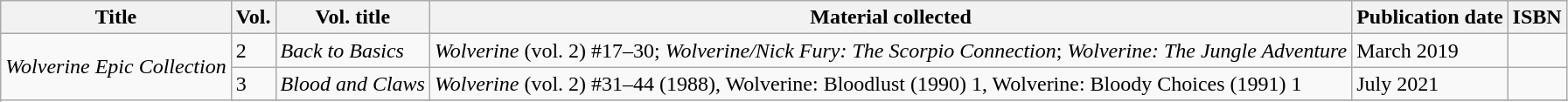<table class="wikitable">
<tr>
<th>Title</th>
<th>Vol.</th>
<th>Vol. title</th>
<th>Material collected</th>
<th>Publication date</th>
<th>ISBN</th>
</tr>
<tr>
<td rowspan="8"><em>Wolverine Epic Collection</em></td>
<td>2</td>
<td><em>Back to Basics</em></td>
<td><em>Wolverine</em> (vol. 2) #17–30; <em>Wolverine/Nick Fury: The Scorpio Connection</em>; <em>Wolverine: The Jungle Adventure</em></td>
<td>March 2019</td>
<td></td>
</tr>
<tr>
<td>3</td>
<td><em>Blood and Claws</em></td>
<td><em>Wolverine</em> (vol. 2) #31–44 (1988), Wolverine: Bloodlust (1990) 1, Wolverine: Bloody Choices (1991) 1</td>
<td>July 2021</td>
<td></td>
</tr>
<tr>
</tr>
</table>
